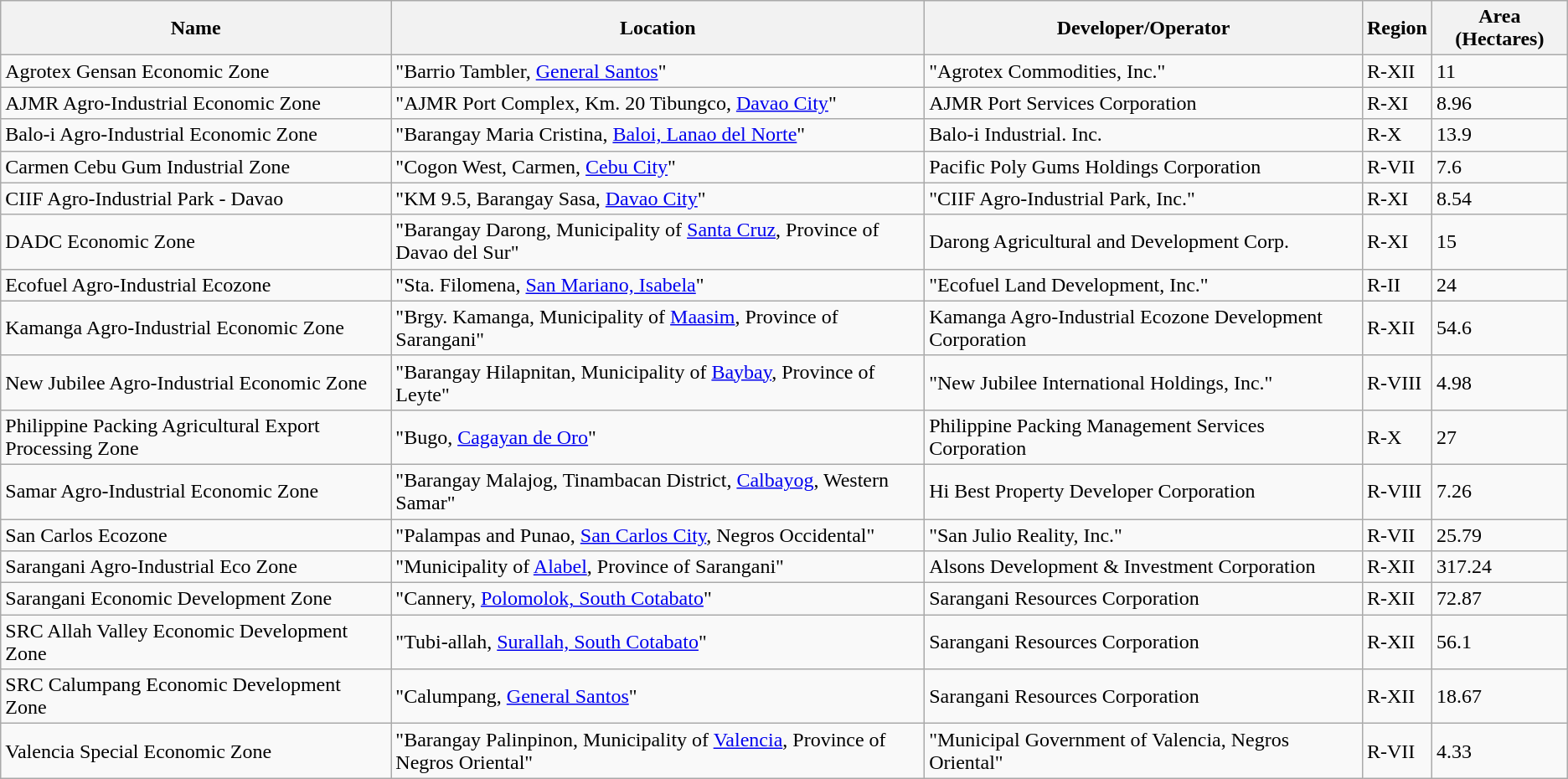<table class="wikitable sortable">
<tr valign="middle">
<th>Name</th>
<th>Location</th>
<th>Developer/Operator</th>
<th>Region</th>
<th>Area (Hectares)</th>
</tr>
<tr>
<td>Agrotex Gensan Economic Zone</td>
<td>"Barrio Tambler, <a href='#'>General Santos</a>"</td>
<td>"Agrotex Commodities, Inc."</td>
<td>R-XII</td>
<td>11</td>
</tr>
<tr>
<td>AJMR Agro-Industrial Economic Zone</td>
<td>"AJMR Port Complex, Km. 20 Tibungco, <a href='#'>Davao City</a>"</td>
<td>AJMR Port Services Corporation</td>
<td>R-XI</td>
<td>8.96</td>
</tr>
<tr>
<td>Balo-i Agro-Industrial Economic Zone</td>
<td>"Barangay Maria Cristina, <a href='#'>Baloi, Lanao del Norte</a>"</td>
<td>Balo-i Industrial. Inc.</td>
<td>R-X</td>
<td>13.9</td>
</tr>
<tr>
<td>Carmen Cebu Gum Industrial Zone</td>
<td>"Cogon West, Carmen, <a href='#'>Cebu City</a>"</td>
<td>Pacific Poly Gums Holdings Corporation</td>
<td>R-VII</td>
<td>7.6</td>
</tr>
<tr>
<td>CIIF Agro-Industrial Park - Davao</td>
<td>"KM 9.5, Barangay Sasa, <a href='#'>Davao City</a>"</td>
<td>"CIIF Agro-Industrial Park, Inc."</td>
<td>R-XI</td>
<td>8.54</td>
</tr>
<tr>
<td>DADC Economic Zone</td>
<td>"Barangay Darong, Municipality of <a href='#'>Santa Cruz</a>, Province of Davao del Sur"</td>
<td>Darong Agricultural and Development Corp.</td>
<td>R-XI</td>
<td>15</td>
</tr>
<tr>
<td>Ecofuel Agro-Industrial Ecozone</td>
<td>"Sta. Filomena, <a href='#'>San Mariano, Isabela</a>"</td>
<td>"Ecofuel Land Development, Inc."</td>
<td>R-II</td>
<td>24</td>
</tr>
<tr>
<td>Kamanga Agro-Industrial Economic Zone</td>
<td>"Brgy. Kamanga, Municipality of <a href='#'>Maasim</a>, Province of Sarangani"</td>
<td>Kamanga Agro-Industrial Ecozone Development Corporation</td>
<td>R-XII</td>
<td>54.6</td>
</tr>
<tr>
<td>New Jubilee Agro-Industrial Economic Zone</td>
<td>"Barangay Hilapnitan, Municipality of <a href='#'>Baybay</a>, Province of Leyte"</td>
<td>"New Jubilee International Holdings, Inc."</td>
<td>R-VIII</td>
<td>4.98</td>
</tr>
<tr>
<td>Philippine Packing Agricultural Export Processing Zone</td>
<td>"Bugo, <a href='#'>Cagayan de Oro</a>"</td>
<td>Philippine Packing Management Services Corporation</td>
<td>R-X</td>
<td>27</td>
</tr>
<tr>
<td>Samar Agro-Industrial Economic Zone</td>
<td>"Barangay Malajog, Tinambacan District, <a href='#'>Calbayog</a>, Western Samar"</td>
<td>Hi Best Property Developer Corporation</td>
<td>R-VIII</td>
<td>7.26</td>
</tr>
<tr>
<td>San Carlos Ecozone</td>
<td>"Palampas and Punao, <a href='#'>San Carlos City</a>, Negros Occidental"</td>
<td>"San Julio Reality, Inc."</td>
<td>R-VII</td>
<td>25.79</td>
</tr>
<tr>
<td>Sarangani Agro-Industrial Eco Zone</td>
<td>"Municipality of <a href='#'>Alabel</a>, Province of Sarangani"</td>
<td>Alsons Development & Investment Corporation</td>
<td>R-XII</td>
<td>317.24</td>
</tr>
<tr>
<td>Sarangani Economic Development Zone</td>
<td>"Cannery, <a href='#'>Polomolok, South Cotabato</a>"</td>
<td>Sarangani Resources Corporation</td>
<td>R-XII</td>
<td>72.87</td>
</tr>
<tr>
<td>SRC Allah Valley Economic Development Zone</td>
<td>"Tubi-allah, <a href='#'>Surallah, South Cotabato</a>"</td>
<td>Sarangani Resources Corporation</td>
<td>R-XII</td>
<td>56.1</td>
</tr>
<tr>
<td>SRC Calumpang Economic Development Zone</td>
<td>"Calumpang, <a href='#'>General Santos</a>"</td>
<td>Sarangani Resources Corporation</td>
<td>R-XII</td>
<td>18.67</td>
</tr>
<tr>
<td>Valencia Special Economic Zone</td>
<td>"Barangay Palinpinon, Municipality of <a href='#'>Valencia</a>, Province of Negros Oriental"</td>
<td>"Municipal Government of Valencia, Negros Oriental"</td>
<td>R-VII</td>
<td>4.33</td>
</tr>
</table>
